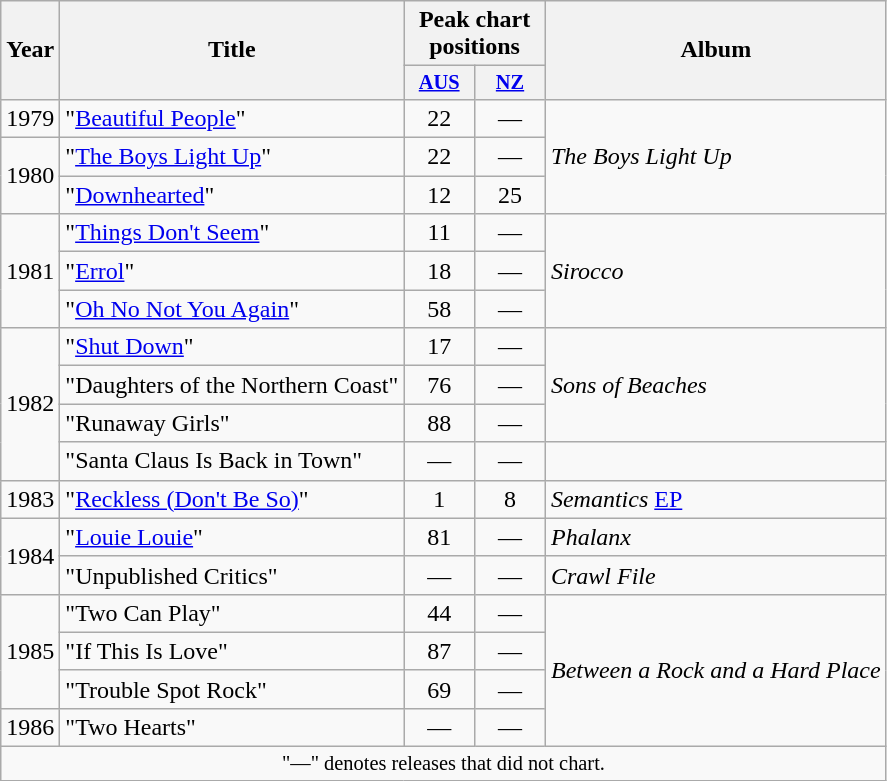<table class="wikitable">
<tr>
<th scope="col" rowspan="2">Year</th>
<th scope="col" rowspan="2">Title</th>
<th scope="col" colspan="2">Peak chart positions</th>
<th scope="col" rowspan="2">Album</th>
</tr>
<tr>
<th scope="col" style="width:3em;font-size:85%"><a href='#'>AUS</a><br></th>
<th scope="col" style="width:3em;font-size:85%"><a href='#'>NZ</a></th>
</tr>
<tr>
<td>1979</td>
<td>"<a href='#'>Beautiful People</a>"</td>
<td style="text-align:center;">22</td>
<td style="text-align:center;">—</td>
<td rowspan="3"><em>The Boys Light Up</em></td>
</tr>
<tr>
<td rowspan="2">1980</td>
<td>"<a href='#'>The Boys Light Up</a>"</td>
<td style="text-align:center;">22</td>
<td style="text-align:center;">—</td>
</tr>
<tr>
<td>"<a href='#'>Downhearted</a>"</td>
<td style="text-align:center;">12</td>
<td style="text-align:center;">25</td>
</tr>
<tr>
<td rowspan="3">1981</td>
<td>"<a href='#'>Things Don't Seem</a>"</td>
<td style="text-align:center;">11</td>
<td style="text-align:center;">—</td>
<td rowspan="3"><em>Sirocco</em></td>
</tr>
<tr>
<td>"<a href='#'>Errol</a>"</td>
<td style="text-align:center;">18</td>
<td style="text-align:center;">—</td>
</tr>
<tr>
<td>"<a href='#'>Oh No Not You Again</a>"</td>
<td style="text-align:center;">58</td>
<td style="text-align:center;">—</td>
</tr>
<tr>
<td rowspan="4">1982</td>
<td>"<a href='#'>Shut Down</a>"</td>
<td style="text-align:center;">17</td>
<td style="text-align:center;">—</td>
<td rowspan="3"><em>Sons of Beaches</em></td>
</tr>
<tr>
<td>"Daughters of the Northern Coast"</td>
<td style="text-align:center;">76</td>
<td style="text-align:center;">—</td>
</tr>
<tr>
<td>"Runaway Girls"</td>
<td style="text-align:center;">88</td>
<td style="text-align:center;">—</td>
</tr>
<tr>
<td>"Santa Claus Is Back in Town"</td>
<td style="text-align:center;">—</td>
<td style="text-align:center;">—</td>
<td></td>
</tr>
<tr>
<td>1983</td>
<td>"<a href='#'>Reckless (Don't Be So)</a>"</td>
<td style="text-align:center;">1</td>
<td style="text-align:center;">8</td>
<td><em>Semantics</em> <a href='#'>EP</a></td>
</tr>
<tr>
<td rowspan="2">1984</td>
<td>"<a href='#'>Louie Louie</a>"</td>
<td style="text-align:center;">81</td>
<td style="text-align:center;">—</td>
<td><em>Phalanx</em></td>
</tr>
<tr>
<td>"Unpublished Critics"</td>
<td style="text-align:center;">—</td>
<td style="text-align:center;">—</td>
<td><em>Crawl File</em></td>
</tr>
<tr>
<td rowspan="3">1985</td>
<td>"Two Can Play"</td>
<td style="text-align:center;">44</td>
<td style="text-align:center;">—</td>
<td rowspan="4"><em>Between a Rock and a Hard Place</em></td>
</tr>
<tr>
<td>"If This Is Love"</td>
<td style="text-align:center;">87</td>
<td style="text-align:center;">—</td>
</tr>
<tr>
<td>"Trouble Spot Rock"</td>
<td style="text-align:center;">69</td>
<td style="text-align:center;">—</td>
</tr>
<tr>
<td>1986</td>
<td>"Two Hearts"</td>
<td style="text-align:center;">—</td>
<td style="text-align:center;">—</td>
</tr>
<tr>
<td colspan="5" style="text-align:center; font-size:85%">"—" denotes releases that did not chart.</td>
</tr>
</table>
